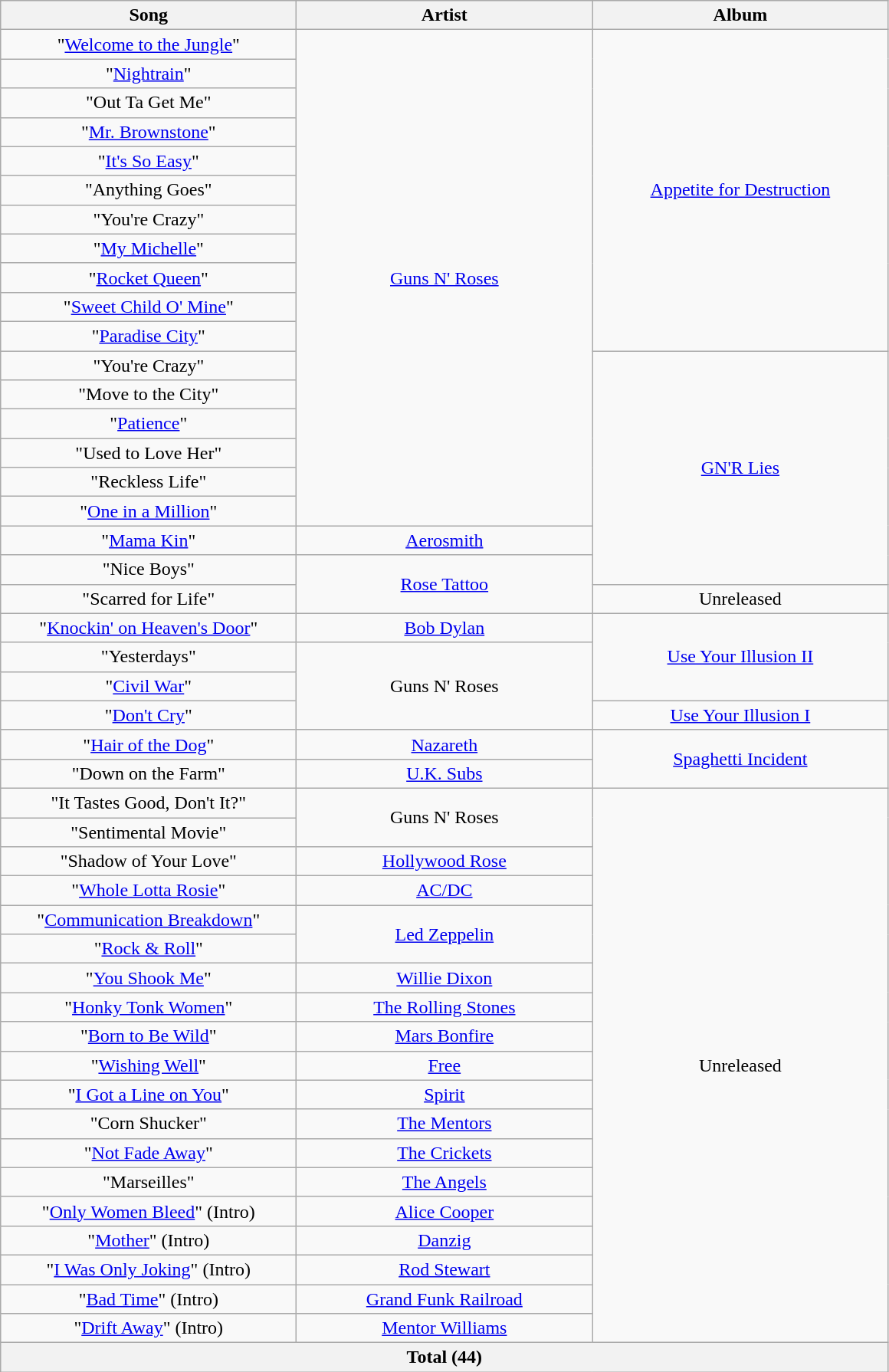<table class="wikitable" style="text-align:center;">
<tr>
<th width="250">Song</th>
<th width="250">Artist</th>
<th width="250">Album</th>
</tr>
<tr>
<td>"<a href='#'>Welcome to the Jungle</a>"</td>
<td rowspan="17"><a href='#'>Guns N' Roses</a></td>
<td rowspan="11"><a href='#'>Appetite for Destruction</a></td>
</tr>
<tr>
<td>"<a href='#'>Nightrain</a>"</td>
</tr>
<tr>
<td>"Out Ta Get Me"</td>
</tr>
<tr>
<td>"<a href='#'>Mr. Brownstone</a>"</td>
</tr>
<tr>
<td>"<a href='#'>It's So Easy</a>"</td>
</tr>
<tr>
<td>"Anything Goes"</td>
</tr>
<tr>
<td>"You're Crazy"</td>
</tr>
<tr>
<td>"<a href='#'>My Michelle</a>"</td>
</tr>
<tr>
<td>"<a href='#'>Rocket Queen</a>"</td>
</tr>
<tr>
<td>"<a href='#'>Sweet Child O' Mine</a>"</td>
</tr>
<tr>
<td>"<a href='#'>Paradise City</a>"</td>
</tr>
<tr>
<td>"You're Crazy"</td>
<td rowspan="8"><a href='#'>GN'R Lies</a></td>
</tr>
<tr>
<td>"Move to the City"</td>
</tr>
<tr>
<td>"<a href='#'>Patience</a>"</td>
</tr>
<tr>
<td>"Used to Love Her"</td>
</tr>
<tr>
<td>"Reckless Life"</td>
</tr>
<tr>
<td>"<a href='#'>One in a Million</a>"</td>
</tr>
<tr>
<td>"<a href='#'>Mama Kin</a>"</td>
<td><a href='#'>Aerosmith</a></td>
</tr>
<tr>
<td>"Nice Boys"</td>
<td rowspan="2"><a href='#'>Rose Tattoo</a></td>
</tr>
<tr>
<td>"Scarred for Life"</td>
<td>Unreleased</td>
</tr>
<tr>
<td>"<a href='#'>Knockin' on Heaven's Door</a>"</td>
<td><a href='#'>Bob Dylan</a></td>
<td rowspan="3"><a href='#'>Use Your Illusion II</a></td>
</tr>
<tr>
<td>"Yesterdays"</td>
<td rowspan="3">Guns N' Roses</td>
</tr>
<tr>
<td>"<a href='#'>Civil War</a>"</td>
</tr>
<tr>
<td>"<a href='#'>Don't Cry</a>"</td>
<td><a href='#'>Use Your Illusion I</a></td>
</tr>
<tr>
<td>"<a href='#'>Hair of the Dog</a>"</td>
<td><a href='#'>Nazareth</a></td>
<td rowspan="2"><a href='#'>Spaghetti Incident</a></td>
</tr>
<tr>
<td>"Down on the Farm"</td>
<td><a href='#'>U.K. Subs</a></td>
</tr>
<tr>
<td>"It Tastes Good, Don't It?"</td>
<td rowspan="2">Guns N' Roses</td>
<td rowspan="19">Unreleased</td>
</tr>
<tr>
<td>"Sentimental Movie"</td>
</tr>
<tr>
<td>"Shadow of Your Love"</td>
<td><a href='#'>Hollywood Rose</a></td>
</tr>
<tr>
<td>"<a href='#'>Whole Lotta Rosie</a>"</td>
<td><a href='#'>AC/DC</a></td>
</tr>
<tr>
<td>"<a href='#'>Communication Breakdown</a>"</td>
<td rowspan="2"><a href='#'>Led Zeppelin</a></td>
</tr>
<tr>
<td>"<a href='#'>Rock & Roll</a>"</td>
</tr>
<tr>
<td>"<a href='#'>You Shook Me</a>"</td>
<td><a href='#'>Willie Dixon</a></td>
</tr>
<tr>
<td>"<a href='#'>Honky Tonk Women</a>"</td>
<td><a href='#'>The Rolling Stones</a></td>
</tr>
<tr>
<td>"<a href='#'>Born to Be Wild</a>"</td>
<td><a href='#'>Mars Bonfire</a></td>
</tr>
<tr>
<td>"<a href='#'>Wishing Well</a>"</td>
<td><a href='#'>Free</a></td>
</tr>
<tr>
<td>"<a href='#'>I Got a Line on You</a>"</td>
<td><a href='#'>Spirit</a></td>
</tr>
<tr>
<td>"Corn Shucker"</td>
<td><a href='#'>The Mentors</a></td>
</tr>
<tr>
<td>"<a href='#'>Not Fade Away</a>"</td>
<td><a href='#'>The Crickets</a></td>
</tr>
<tr>
<td>"Marseilles"</td>
<td><a href='#'>The Angels</a></td>
</tr>
<tr>
<td>"<a href='#'>Only Women Bleed</a>" (Intro)</td>
<td><a href='#'>Alice Cooper</a></td>
</tr>
<tr>
<td>"<a href='#'>Mother</a>" (Intro)</td>
<td><a href='#'>Danzig</a></td>
</tr>
<tr>
<td>"<a href='#'>I Was Only Joking</a>" (Intro)</td>
<td><a href='#'>Rod Stewart</a></td>
</tr>
<tr>
<td>"<a href='#'>Bad Time</a>" (Intro)</td>
<td><a href='#'>Grand Funk Railroad</a></td>
</tr>
<tr>
<td>"<a href='#'>Drift Away</a>" (Intro)</td>
<td><a href='#'>Mentor Williams</a></td>
</tr>
<tr>
<th colspan="4">Total (44)</th>
</tr>
</table>
